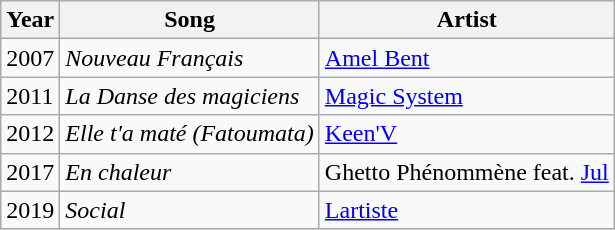<table class="wikitable">
<tr>
<th>Year</th>
<th>Song</th>
<th>Artist</th>
</tr>
<tr>
<td>2007</td>
<td><em>Nouveau Français</em></td>
<td><a href='#'>Amel Bent</a></td>
</tr>
<tr>
<td>2011</td>
<td><em>La Danse des magiciens</em></td>
<td><a href='#'>Magic System</a></td>
</tr>
<tr>
<td>2012</td>
<td><em>Elle t'a maté (Fatoumata)</em></td>
<td><a href='#'>Keen'V</a></td>
</tr>
<tr>
<td>2017</td>
<td><em>En chaleur</em></td>
<td>Ghetto Phénommène feat. <a href='#'>Jul</a></td>
</tr>
<tr>
<td>2019</td>
<td><em>Social</em></td>
<td><a href='#'>Lartiste</a></td>
</tr>
</table>
